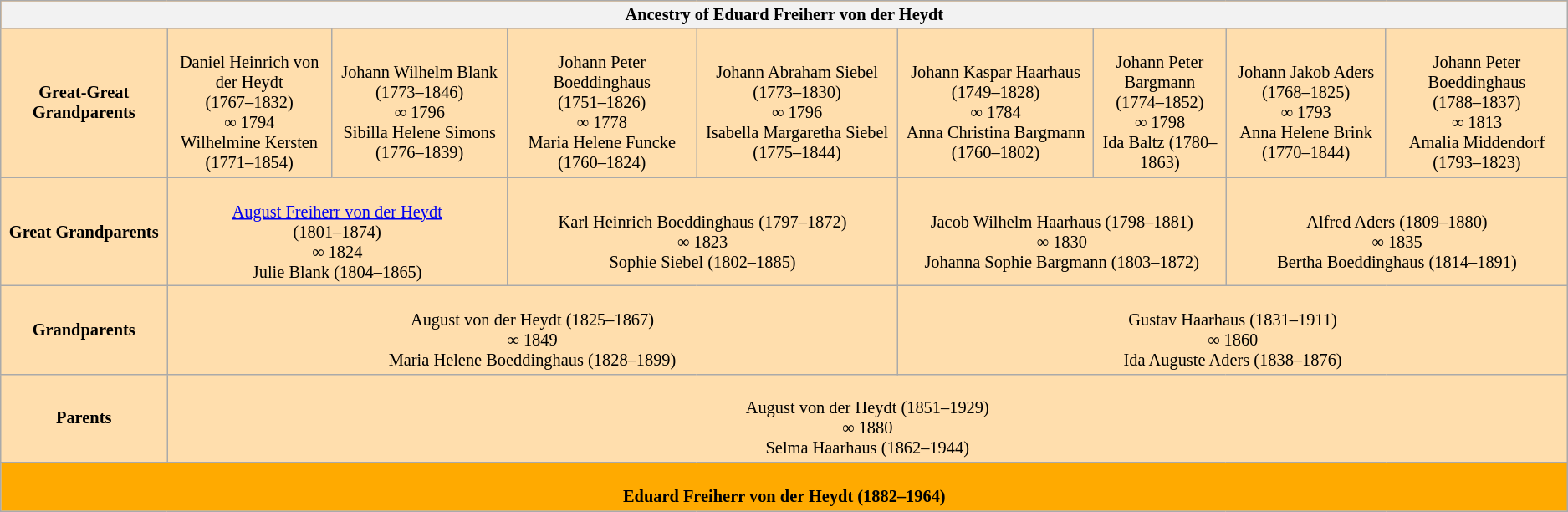<table class="wikitable" style="background:#FFDEAD; font-size:85%; text-align:center">
<tr bgcolor="#FF8800">
<th colspan="9">Ancestry of Eduard Freiherr von der Heydt</th>
</tr>
<tr>
<td><strong>Great-Great Grandparents</strong></td>
<td colspan="1"><br>Daniel Heinrich von der Heydt<br>(1767–1832)<br>∞ 1794<br>
Wilhelmine Kersten<br>(1771–1854)</td>
<td colspan="1"><br>Johann Wilhelm Blank<br>(1773–1846)<br>∞ 1796<br>
Sibilla Helene Simons (1776–1839)</td>
<td colspan="1"><br>Johann Peter Boeddinghaus<br>(1751–1826)<br>∞ 1778<br>
Maria Helene Funcke (1760–1824)</td>
<td colspan="1"><br>Johann Abraham Siebel<br>(1773–1830)<br>∞ 1796<br>
Isabella Margaretha Siebel (1775–1844)</td>
<td colspan="1"><br>Johann Kaspar Haarhaus<br>(1749–1828)<br>∞ 1784<br>
Anna Christina Bargmann (1760–1802)</td>
<td colspan="1"><br>Johann Peter Bargmann<br>(1774–1852)<br>∞ 1798<br>
Ida Baltz (1780–1863)</td>
<td colspan="1"><br>Johann Jakob Aders<br>(1768–1825)<br>∞ 1793<br>
Anna Helene Brink (1770–1844)</td>
<td colspan="1"><br>Johann Peter Boeddinghaus<br>(1788–1837)<br>∞ 1813<br>
Amalia Middendorf (1793–1823)</td>
</tr>
<tr>
<td><strong>Great Grandparents</strong></td>
<td colspan="2"><br><a href='#'>August Freiherr von der Heydt</a><br>(1801–1874)<br>∞ 1824<br>
Julie Blank (1804–1865)</td>
<td colspan="2"><br>Karl Heinrich Boeddinghaus (1797–1872)<br>∞ 1823<br>
Sophie Siebel (1802–1885)</td>
<td colspan="2"><br>Jacob Wilhelm Haarhaus (1798–1881)<br>∞ 1830<br>
Johanna Sophie Bargmann (1803–1872)</td>
<td colspan="2"><br>Alfred Aders (1809–1880)<br>∞ 1835<br>
Bertha Boeddinghaus (1814–1891)</td>
</tr>
<tr>
<td><strong>Grandparents</strong></td>
<td colspan="4"><br>August von der Heydt (1825–1867)<br>∞ 1849<br>
Maria Helene Boeddinghaus (1828–1899)</td>
<td colspan="4"><br>Gustav Haarhaus (1831–1911)<br>∞ 1860<br>
Ida Auguste Aders (1838–1876)</td>
</tr>
<tr>
<td><strong>Parents</strong></td>
<td colspan="8"><br>August von der Heydt (1851–1929)<br>∞ 1880<br>
Selma Haarhaus (1862–1944)</td>
</tr>
<tr bgcolor="#FFAA00">
<td colspan="9"><br><strong>Eduard Freiherr von der Heydt (1882–1964)</strong></td>
</tr>
</table>
